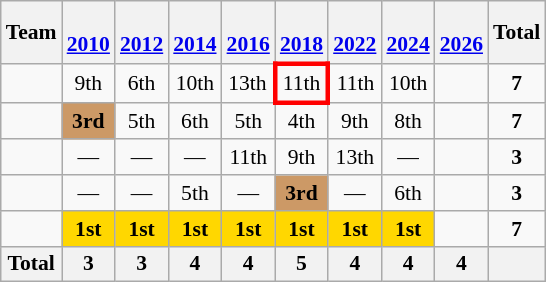<table class="wikitable" style="text-align:center; font-size:90%">
<tr>
<th>Team</th>
<th><br><a href='#'>2010</a></th>
<th><br><a href='#'>2012</a></th>
<th><br><a href='#'>2014</a></th>
<th><br><a href='#'>2016</a></th>
<th><br><a href='#'>2018</a></th>
<th><br><a href='#'>2022</a></th>
<th><br><a href='#'>2024</a></th>
<th><br><a href='#'>2026</a></th>
<th>Total</th>
</tr>
<tr>
<td align=left></td>
<td>9th</td>
<td>6th</td>
<td>10th</td>
<td>13th</td>
<td style="border: 3px solid red">11th</td>
<td>11th</td>
<td>10th</td>
<td></td>
<td><strong>7</strong></td>
</tr>
<tr>
<td align=left></td>
<td bgcolor=#cc9966><strong>3rd</strong></td>
<td>5th</td>
<td>6th</td>
<td>5th</td>
<td>4th</td>
<td>9th</td>
<td>8th</td>
<td></td>
<td><strong>7</strong></td>
</tr>
<tr>
<td align=left></td>
<td>—</td>
<td>—</td>
<td>—</td>
<td>11th</td>
<td>9th</td>
<td>13th</td>
<td>—</td>
<td></td>
<td><strong>3</strong></td>
</tr>
<tr>
<td align=left></td>
<td>—</td>
<td>—</td>
<td>5th</td>
<td>—</td>
<td bgcolor=#cc9966><strong>3rd</strong></td>
<td>—</td>
<td>6th</td>
<td></td>
<td><strong>3</strong></td>
</tr>
<tr>
<td align=left></td>
<td bgcolor=gold><strong>1st</strong></td>
<td bgcolor=gold><strong>1st</strong></td>
<td bgcolor=gold><strong>1st</strong></td>
<td bgcolor=gold><strong>1st</strong></td>
<td bgcolor=gold><strong>1st</strong></td>
<td bgcolor="gold"><strong>1st</strong></td>
<td bgcolor=gold><strong>1st</strong></td>
<td></td>
<td><strong>7</strong></td>
</tr>
<tr>
<th align=left>Total</th>
<th>3</th>
<th>3</th>
<th>4</th>
<th>4</th>
<th>5</th>
<th>4</th>
<th>4</th>
<th>4</th>
<th></th>
</tr>
</table>
